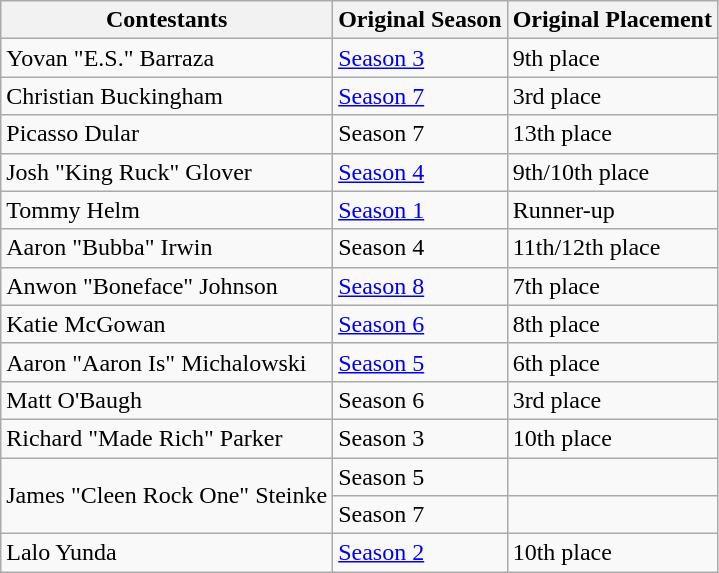<table class="wikitable">
<tr>
<th>Contestants</th>
<th>Original Season</th>
<th>Original Placement</th>
</tr>
<tr>
<td>Yovan "E.S." Barraza</td>
<td><a href='#'>Season 3</a></td>
<td>9th place</td>
</tr>
<tr>
<td>Christian Buckingham</td>
<td><a href='#'>Season 7</a></td>
<td>3rd place</td>
</tr>
<tr>
<td>Picasso Dular</td>
<td>Season 7</td>
<td>13th place</td>
</tr>
<tr>
<td>Josh "King Ruck" Glover</td>
<td><a href='#'>Season 4</a></td>
<td>9th/10th place</td>
</tr>
<tr>
<td>Tommy Helm</td>
<td><a href='#'>Season 1</a></td>
<td>Runner-up</td>
</tr>
<tr>
<td>Aaron "Bubba" Irwin</td>
<td>Season 4</td>
<td>11th/12th place</td>
</tr>
<tr>
<td>Anwon "Boneface" Johnson</td>
<td><a href='#'>Season 8</a></td>
<td>7th place</td>
</tr>
<tr>
<td>Katie McGowan</td>
<td><a href='#'>Season 6</a></td>
<td>8th place</td>
</tr>
<tr>
<td>Aaron "Aaron Is" Michalowski</td>
<td><a href='#'>Season 5</a></td>
<td>6th place</td>
</tr>
<tr>
<td>Matt O'Baugh</td>
<td>Season 6</td>
<td>3rd place</td>
</tr>
<tr>
<td>Richard "Made Rich" Parker</td>
<td>Season 3</td>
<td>10th place</td>
</tr>
<tr>
<td rowspan="2">James "Cleen Rock One" Steinke</td>
<td>Season 5</td>
<td></td>
</tr>
<tr>
<td>Season 7</td>
<td></td>
</tr>
<tr>
<td>Lalo Yunda</td>
<td><a href='#'>Season 2</a></td>
<td>10th place</td>
</tr>
</table>
